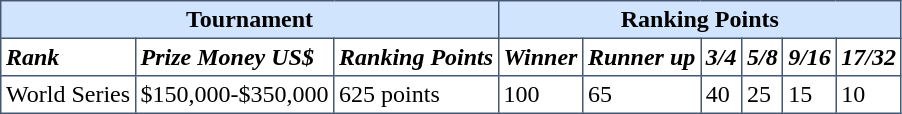<table cellpadding="3" cellspacing="4" border="1" style="border:#435877 solid 1px; border-collapse: collapse;">
<tr bgcolor="#d1e4fd">
<th colspan=3>Tournament</th>
<th colspan=6>Ranking Points</th>
</tr>
<tr>
<td><strong><em>Rank</em></strong></td>
<td><strong><em>Prize Money US$</em></strong></td>
<td><strong><em>Ranking Points</em></strong></td>
<td><strong><em>Winner</em></strong></td>
<td><strong><em>Runner up</em></strong></td>
<td><strong><em>3/4</em></strong></td>
<td><strong><em>5/8</em></strong></td>
<td><strong><em>9/16</em></strong></td>
<td><strong><em>17/32</em></strong></td>
</tr>
<tr>
<td>World Series</td>
<td>$150,000-$350,000</td>
<td>625 points</td>
<td>100</td>
<td>65</td>
<td>40</td>
<td>25</td>
<td>15</td>
<td>10</td>
</tr>
</table>
